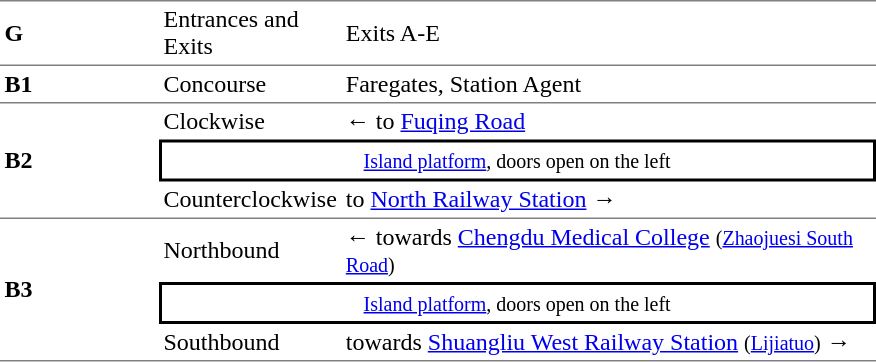<table cellspacing=0 cellpadding=3>
<tr>
<td style="border-top:solid 1px gray;border-bottom:solid 1px gray;" width=100><strong>G</strong></td>
<td style="border-top:solid 1px gray;border-bottom:solid 1px gray;" width=100>Entrances and Exits</td>
<td style="border-top:solid 1px gray;border-bottom:solid 1px gray;" width=350>Exits A-E</td>
</tr>
<tr>
<td style="border-bottom:solid 1px gray;"><strong>B1</strong></td>
<td style="border-bottom:solid 1px gray;">Concourse</td>
<td style="border-bottom:solid 1px gray;">Faregates, Station Agent</td>
</tr>
<tr>
<td style="border-bottom:solid 1px gray;" rowspan=3><strong>B2</strong></td>
<td>Clockwise</td>
<td>←  to <a href='#'>Fuqing Road</a></td>
</tr>
<tr>
<td style="border-right:solid 2px black;border-left:solid 2px black;border-top:solid 2px black;border-bottom:solid 2px black;text-align:center;" colspan=2><small><a href='#'>Island platform</a>, doors open on the left</small></td>
</tr>
<tr>
<td style="border-bottom:solid 1px gray;">Counterclockwise</td>
<td style="border-bottom:solid 1px gray;">  to <a href='#'>North Railway Station</a> →</td>
</tr>
<tr>
<td style="border-bottom:solid 1px gray;" rowspan=3><strong>B3</strong></td>
<td>Northbound</td>
<td>←  towards <a href='#'>Chengdu Medical College</a> <small>(<a href='#'>Zhaojuesi South Road</a>)</small></td>
</tr>
<tr>
<td style="border-right:solid 2px black;border-left:solid 2px black;border-top:solid 2px black;border-bottom:solid 2px black;text-align:center;" colspan=2><small><a href='#'>Island platform</a>, doors open on the left</small></td>
</tr>
<tr>
<td style="border-bottom:solid 1px gray;">Southbound</td>
<td style="border-bottom:solid 1px gray;">  towards <a href='#'>Shuangliu West Railway Station</a> <small>(<a href='#'>Lijiatuo</a>)</small> →</td>
</tr>
</table>
